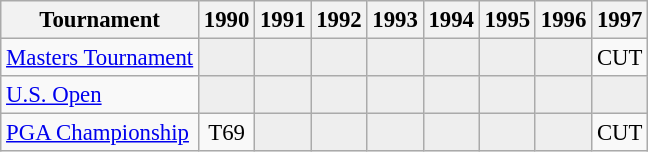<table class="wikitable" style="font-size:95%;text-align:center;">
<tr>
<th>Tournament</th>
<th>1990</th>
<th>1991</th>
<th>1992</th>
<th>1993</th>
<th>1994</th>
<th>1995</th>
<th>1996</th>
<th>1997</th>
</tr>
<tr>
<td align=left><a href='#'>Masters Tournament</a></td>
<td style="background:#eeeeee;"></td>
<td style="background:#eeeeee;"></td>
<td style="background:#eeeeee;"></td>
<td style="background:#eeeeee;"></td>
<td style="background:#eeeeee;"></td>
<td style="background:#eeeeee;"></td>
<td style="background:#eeeeee;"></td>
<td>CUT</td>
</tr>
<tr>
<td align=left><a href='#'>U.S. Open</a></td>
<td style="background:#eeeeee;"></td>
<td style="background:#eeeeee;"></td>
<td style="background:#eeeeee;"></td>
<td style="background:#eeeeee;"></td>
<td style="background:#eeeeee;"></td>
<td style="background:#eeeeee;"></td>
<td style="background:#eeeeee;"></td>
<td style="background:#eeeeee;"></td>
</tr>
<tr>
<td align=left><a href='#'>PGA Championship</a></td>
<td>T69</td>
<td style="background:#eeeeee;"></td>
<td style="background:#eeeeee;"></td>
<td style="background:#eeeeee;"></td>
<td style="background:#eeeeee;"></td>
<td style="background:#eeeeee;"></td>
<td style="background:#eeeeee;"></td>
<td>CUT</td>
</tr>
</table>
